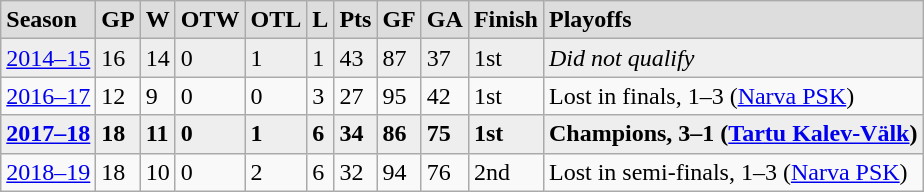<table class="wikitable">
<tr style="font-weight: bold; background-color: #DDDDDD">
<td>Season</td>
<td>GP</td>
<td>W</td>
<td>OTW</td>
<td>OTL</td>
<td>L</td>
<td>Pts</td>
<td>GF</td>
<td>GA</td>
<td>Finish</td>
<td>Playoffs</td>
</tr>
<tr style="background:#eee;">
<td><a href='#'>2014–15</a></td>
<td>16</td>
<td>14</td>
<td>0</td>
<td>1</td>
<td>1</td>
<td>43</td>
<td>87</td>
<td>37</td>
<td>1st</td>
<td><em>Did not qualify</em></td>
</tr>
<tr>
<td><a href='#'>2016–17</a></td>
<td>12</td>
<td>9</td>
<td>0</td>
<td>0</td>
<td>3</td>
<td>27</td>
<td>95</td>
<td>42</td>
<td>1st</td>
<td>Lost in finals, 1–3 (<a href='#'>Narva PSK</a>)</td>
</tr>
<tr style="background:#eee;">
<td><strong><a href='#'>2017–18</a></strong></td>
<td><strong>18</strong></td>
<td><strong>11</strong></td>
<td><strong>0</strong></td>
<td><strong>1</strong></td>
<td><strong>6</strong></td>
<td><strong>34</strong></td>
<td><strong>86</strong></td>
<td><strong>75</strong></td>
<td><strong>1st</strong></td>
<td><strong>Champions, 3–1 (<a href='#'>Tartu Kalev-Välk</a>)</strong></td>
</tr>
<tr>
<td><a href='#'>2018–19</a></td>
<td>18</td>
<td>10</td>
<td>0</td>
<td>2</td>
<td>6</td>
<td>32</td>
<td>94</td>
<td>76</td>
<td>2nd</td>
<td>Lost in semi-finals, 1–3 (<a href='#'>Narva PSK</a>)</td>
</tr>
</table>
